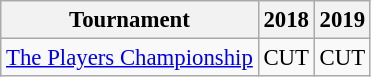<table class="wikitable" style="font-size:95%;text-align:center;">
<tr>
<th>Tournament</th>
<th>2018</th>
<th>2019</th>
</tr>
<tr>
<td align=left><a href='#'>The Players Championship</a></td>
<td>CUT</td>
<td>CUT</td>
</tr>
</table>
